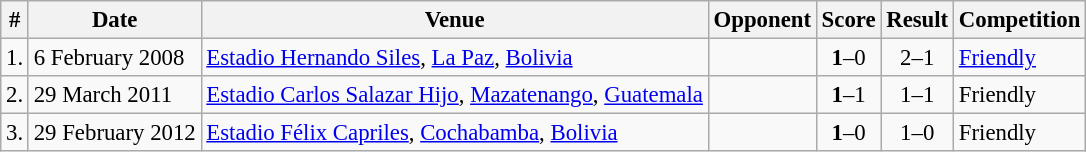<table class="wikitable" style="font-size: 95%;">
<tr>
<th>#</th>
<th>Date</th>
<th>Venue</th>
<th>Opponent</th>
<th>Score</th>
<th>Result</th>
<th>Competition</th>
</tr>
<tr>
<td>1.</td>
<td>6 February 2008</td>
<td><a href='#'>Estadio Hernando Siles</a>, <a href='#'>La Paz</a>, <a href='#'>Bolivia</a></td>
<td></td>
<td align="center"><strong>1</strong>–0</td>
<td align="center">2–1</td>
<td><a href='#'>Friendly</a></td>
</tr>
<tr>
<td>2.</td>
<td>29 March 2011</td>
<td><a href='#'>Estadio Carlos Salazar Hijo</a>, <a href='#'>Mazatenango</a>, <a href='#'>Guatemala</a></td>
<td></td>
<td align="center"><strong>1</strong>–1</td>
<td align="center">1–1</td>
<td>Friendly</td>
</tr>
<tr>
<td>3.</td>
<td>29 February 2012</td>
<td><a href='#'>Estadio Félix Capriles</a>, <a href='#'>Cochabamba</a>, <a href='#'>Bolivia</a></td>
<td></td>
<td align="center"><strong>1</strong>–0</td>
<td align="center">1–0</td>
<td>Friendly</td>
</tr>
</table>
